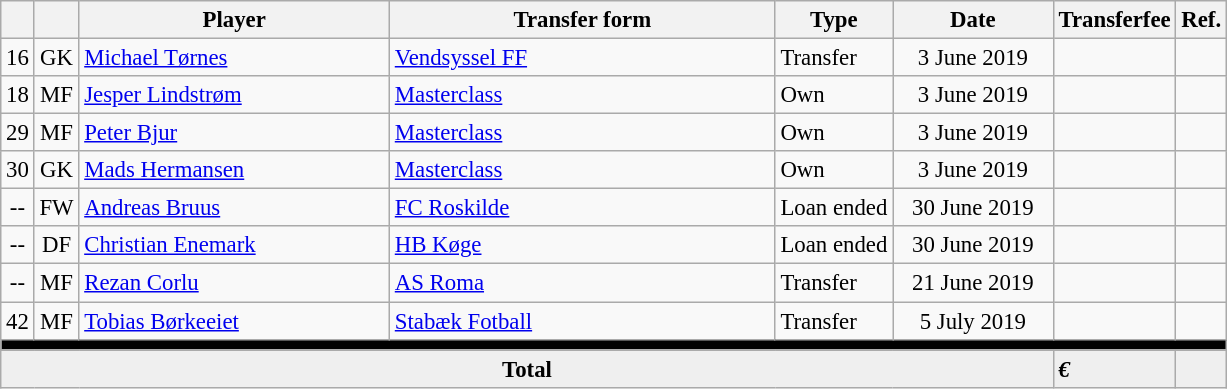<table class="wikitable plainrowheaders sortable" style="font-size:95%">
<tr>
<th></th>
<th></th>
<th scope="col" style="width:200px;">Player</th>
<th scope="col" style="width:250px;">Transfer form</th>
<th>Type</th>
<th scope="col" style="width:100px;">Date</th>
<th>Transferfee</th>
<th>Ref.</th>
</tr>
<tr>
<td align="center">16</td>
<td align="center">GK</td>
<td> <a href='#'>Michael Tørnes</a></td>
<td><a href='#'>Vendsyssel FF</a></td>
<td>Transfer</td>
<td align="center">3 June 2019</td>
<td></td>
<td align="center"></td>
</tr>
<tr>
<td align="center">18</td>
<td align="center">MF</td>
<td> <a href='#'>Jesper Lindstrøm</a></td>
<td><a href='#'>Masterclass</a></td>
<td>Own</td>
<td align="center">3 June 2019</td>
<td></td>
<td align="center"></td>
</tr>
<tr>
<td align="center">29</td>
<td align="center">MF</td>
<td> <a href='#'>Peter Bjur</a></td>
<td><a href='#'>Masterclass</a></td>
<td>Own</td>
<td align="center">3 June 2019</td>
<td></td>
<td align="center"></td>
</tr>
<tr>
<td align="center">30</td>
<td align="center">GK</td>
<td> <a href='#'>Mads Hermansen</a></td>
<td><a href='#'>Masterclass</a></td>
<td>Own</td>
<td align="center">3 June 2019</td>
<td></td>
<td align="center"></td>
</tr>
<tr>
<td align="center">--</td>
<td align="center">FW</td>
<td> <a href='#'>Andreas Bruus</a></td>
<td><a href='#'>FC Roskilde</a></td>
<td>Loan ended</td>
<td align="center">30 June 2019</td>
<td></td>
<td align="center"></td>
</tr>
<tr>
<td align="center">--</td>
<td align="center">DF</td>
<td> <a href='#'>Christian Enemark</a></td>
<td><a href='#'>HB Køge</a></td>
<td>Loan ended</td>
<td align="center">30 June 2019</td>
<td></td>
<td align="center"></td>
</tr>
<tr>
<td align="center">--</td>
<td align="center">MF</td>
<td> <a href='#'>Rezan Corlu</a></td>
<td><a href='#'>AS Roma</a></td>
<td>Transfer</td>
<td align="center">21 June 2019</td>
<td></td>
<td align="center"></td>
</tr>
<tr>
<td align="center">42</td>
<td align="center">MF</td>
<td> <a href='#'>Tobias Børkeeiet</a></td>
<td><a href='#'>Stabæk Fotball</a></td>
<td>Transfer</td>
<td align="center">5 July 2019</td>
<td></td>
<td align="center"></td>
</tr>
<tr>
<td bgcolor="black" colspan=8 align=center></td>
</tr>
<tr>
</tr>
<tr>
<td bgcolor="#EFEFEF" colspan=6 align=center><strong>Total</strong></td>
<td bgcolor="#EFEFEF"><strong><em> € </em></strong></td>
<td bgcolor="#EFEFEF"></td>
</tr>
</table>
